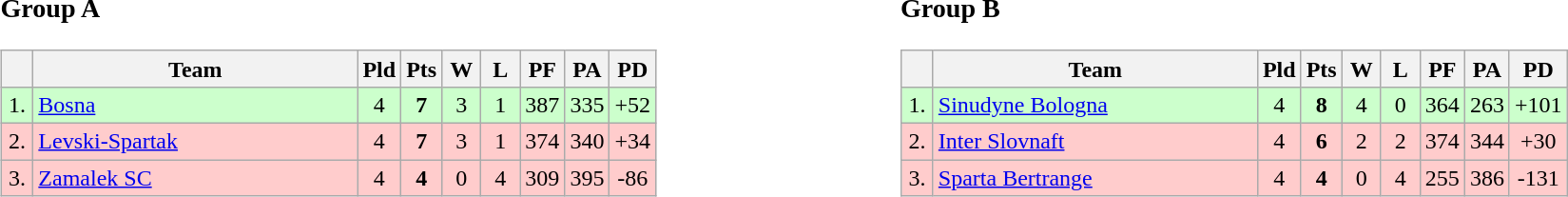<table>
<tr>
<td style="vertical-align:top; width:33%;"><br><h3>Group A</h3><table class="wikitable" style="text-align:center">
<tr>
<th width=15></th>
<th width=220>Team</th>
<th width=20>Pld</th>
<th width=20>Pts</th>
<th width=20>W</th>
<th width=20>L</th>
<th width=20>PF</th>
<th width=20>PA</th>
<th width=20>PD</th>
</tr>
<tr style="background: #ccffcc;">
<td>1.</td>
<td align=left> <a href='#'>Bosna</a></td>
<td>4</td>
<td><strong>7</strong></td>
<td>3</td>
<td>1</td>
<td>387</td>
<td>335</td>
<td>+52</td>
</tr>
<tr style="background: #ffcccc;">
<td>2.</td>
<td align=left> <a href='#'>Levski-Spartak</a></td>
<td>4</td>
<td><strong>7</strong></td>
<td>3</td>
<td>1</td>
<td>374</td>
<td>340</td>
<td>+34</td>
</tr>
<tr style="background: #ffcccc;">
<td>3.</td>
<td align=left> <a href='#'>Zamalek SC</a></td>
<td>4</td>
<td><strong>4</strong></td>
<td>0</td>
<td>4</td>
<td>309</td>
<td>395</td>
<td>-86</td>
</tr>
</table>
</td>
<td style="vertical-align:top; width:33%;"><br><h3>Group B</h3><table class="wikitable" style="text-align:center">
<tr>
<th width=15></th>
<th width=220>Team</th>
<th width=20>Pld</th>
<th width=20>Pts</th>
<th width=20>W</th>
<th width=20>L</th>
<th width=20>PF</th>
<th width=20>PA</th>
<th width=20>PD</th>
</tr>
<tr style="background: #ccffcc;">
<td>1.</td>
<td align=left> <a href='#'>Sinudyne Bologna</a></td>
<td>4</td>
<td><strong>8</strong></td>
<td>4</td>
<td>0</td>
<td>364</td>
<td>263</td>
<td>+101</td>
</tr>
<tr style="background: #ffcccc;">
<td>2.</td>
<td align=left> <a href='#'>Inter Slovnaft</a></td>
<td>4</td>
<td><strong>6</strong></td>
<td>2</td>
<td>2</td>
<td>374</td>
<td>344</td>
<td>+30</td>
</tr>
<tr style="background: #ffcccc;">
<td>3.</td>
<td align=left> <a href='#'>Sparta Bertrange</a></td>
<td>4</td>
<td><strong>4</strong></td>
<td>0</td>
<td>4</td>
<td>255</td>
<td>386</td>
<td>-131</td>
</tr>
</table>
</td>
</tr>
</table>
